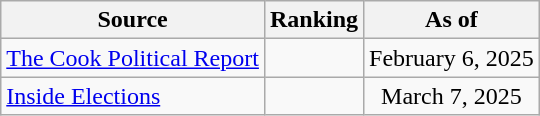<table class="wikitable" style="text-align:center">
<tr>
<th>Source</th>
<th>Ranking</th>
<th>As of</th>
</tr>
<tr>
<td align=left><a href='#'>The Cook Political Report</a></td>
<td></td>
<td>February 6, 2025</td>
</tr>
<tr>
<td align=left><a href='#'>Inside Elections</a></td>
<td></td>
<td>March 7, 2025</td>
</tr>
</table>
